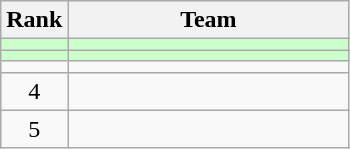<table class=wikitable style="text-align:center;">
<tr>
<th>Rank</th>
<th width=180>Team</th>
</tr>
<tr bgcolor=ccffcc>
<td></td>
<td align=left></td>
</tr>
<tr bgcolor=ccffcc>
<td></td>
<td align=left></td>
</tr>
<tr>
<td></td>
<td align=left></td>
</tr>
<tr>
<td>4</td>
<td align=left></td>
</tr>
<tr>
<td>5</td>
<td align=left></td>
</tr>
</table>
